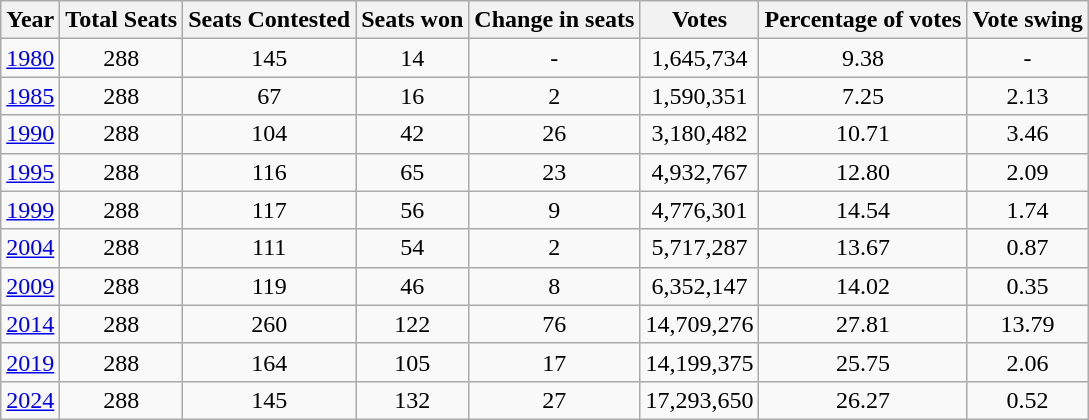<table class="wikitable sortable" style="text-align:center">
<tr>
<th>Year</th>
<th>Total Seats</th>
<th>Seats Contested</th>
<th>Seats won</th>
<th>Change in seats</th>
<th>Votes</th>
<th>Percentage of votes</th>
<th>Vote swing</th>
</tr>
<tr>
<td><a href='#'>1980</a></td>
<td>288</td>
<td>145</td>
<td>14</td>
<td>-</td>
<td>1,645,734</td>
<td>9.38</td>
<td>-</td>
</tr>
<tr>
<td><a href='#'>1985</a></td>
<td>288</td>
<td>67</td>
<td>16</td>
<td>2</td>
<td>1,590,351</td>
<td>7.25</td>
<td>2.13</td>
</tr>
<tr>
<td><a href='#'>1990</a></td>
<td>288</td>
<td>104</td>
<td>42</td>
<td>26</td>
<td>3,180,482</td>
<td>10.71</td>
<td>3.46</td>
</tr>
<tr>
<td><a href='#'>1995</a></td>
<td>288</td>
<td>116</td>
<td>65</td>
<td>23</td>
<td>4,932,767</td>
<td>12.80</td>
<td>2.09</td>
</tr>
<tr>
<td><a href='#'>1999</a></td>
<td>288</td>
<td>117</td>
<td>56</td>
<td>9</td>
<td>4,776,301</td>
<td>14.54</td>
<td>1.74</td>
</tr>
<tr>
<td><a href='#'>2004</a></td>
<td>288</td>
<td>111</td>
<td>54</td>
<td>2</td>
<td>5,717,287</td>
<td>13.67</td>
<td>0.87</td>
</tr>
<tr>
<td><a href='#'>2009</a></td>
<td>288</td>
<td>119</td>
<td>46</td>
<td>8</td>
<td>6,352,147</td>
<td>14.02</td>
<td>0.35</td>
</tr>
<tr>
<td><a href='#'>2014</a></td>
<td>288</td>
<td>260</td>
<td>122</td>
<td>76</td>
<td>14,709,276</td>
<td>27.81</td>
<td>13.79</td>
</tr>
<tr>
<td><a href='#'>2019</a></td>
<td>288</td>
<td>164</td>
<td>105</td>
<td>17</td>
<td>14,199,375</td>
<td>25.75</td>
<td>2.06</td>
</tr>
<tr>
<td><a href='#'>2024</a></td>
<td>288</td>
<td>145</td>
<td>132</td>
<td>27</td>
<td>17,293,650</td>
<td>26.27</td>
<td>0.52</td>
</tr>
</table>
